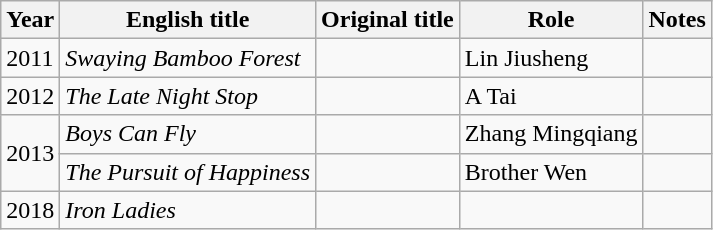<table class="wikitable">
<tr>
<th>Year</th>
<th>English title</th>
<th>Original title</th>
<th>Role</th>
<th class="unsortable">Notes</th>
</tr>
<tr>
<td>2011</td>
<td><em>Swaying Bamboo Forest</em></td>
<td></td>
<td>Lin Jiusheng</td>
<td></td>
</tr>
<tr>
<td>2012</td>
<td><em>The Late Night Stop</em></td>
<td></td>
<td>A Tai</td>
<td></td>
</tr>
<tr>
<td rowspan="2">2013</td>
<td><em>Boys Can Fly</em></td>
<td></td>
<td>Zhang Mingqiang</td>
<td></td>
</tr>
<tr>
<td><em>The Pursuit of Happiness</em></td>
<td></td>
<td>Brother Wen</td>
<td></td>
</tr>
<tr>
<td>2018</td>
<td><em>Iron Ladies</em></td>
<td></td>
<td></td>
<td></td>
</tr>
</table>
